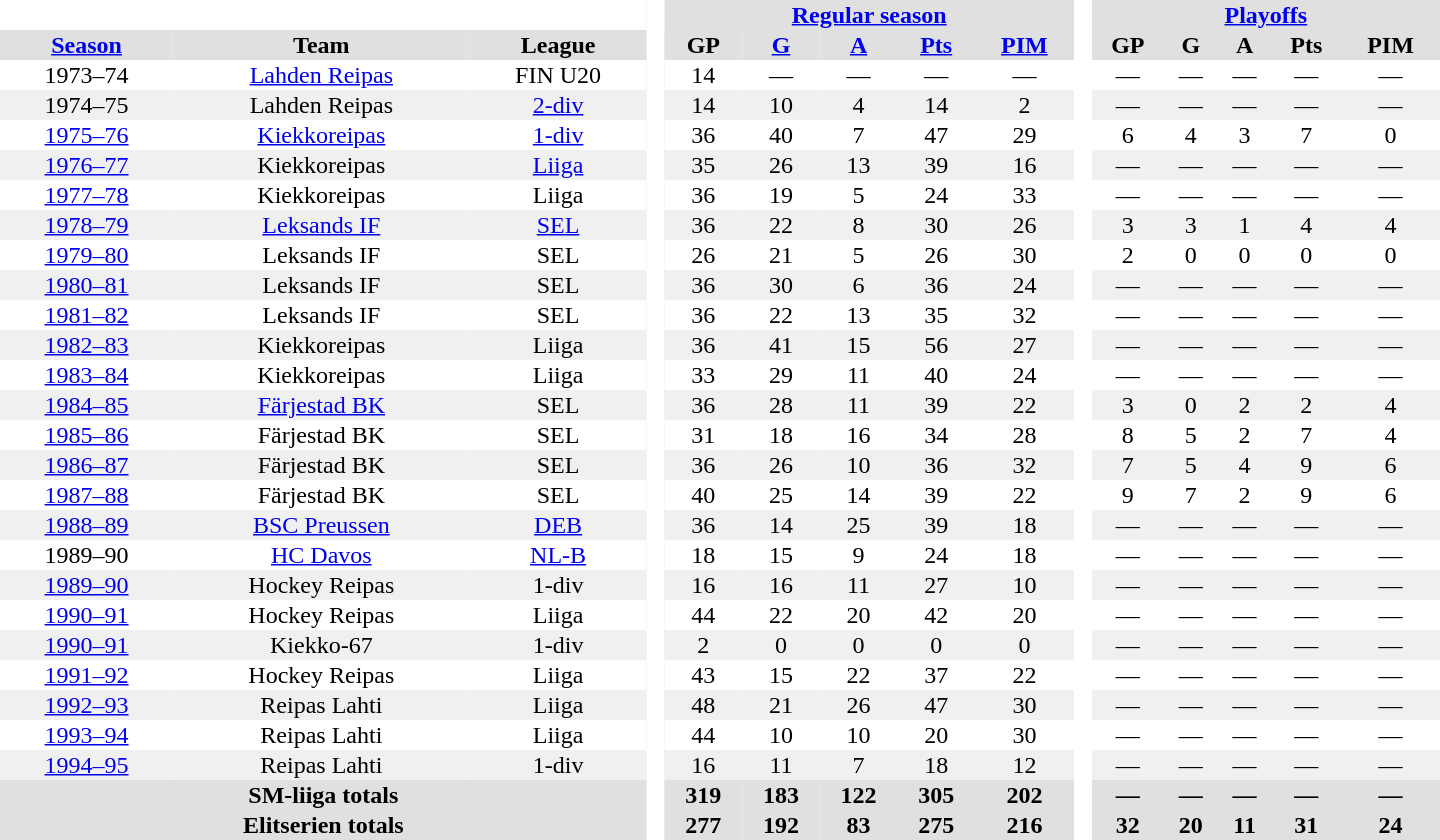<table border="0" cellpadding="1" cellspacing="0" style="text-align:center; width:60em">
<tr bgcolor="#e0e0e0">
<th colspan="3" bgcolor="#ffffff"> </th>
<th rowspan="99" bgcolor="#ffffff"> </th>
<th colspan="5"><a href='#'>Regular season</a></th>
<th rowspan="99" bgcolor="#ffffff"> </th>
<th colspan="5"><a href='#'>Playoffs</a></th>
</tr>
<tr bgcolor="#e0e0e0">
<th><a href='#'>Season</a></th>
<th>Team</th>
<th>League</th>
<th>GP</th>
<th><a href='#'>G</a></th>
<th><a href='#'>A</a></th>
<th><a href='#'>Pts</a></th>
<th><a href='#'>PIM</a></th>
<th>GP</th>
<th>G</th>
<th>A</th>
<th>Pts</th>
<th>PIM</th>
</tr>
<tr>
<td>1973–74</td>
<td><a href='#'>Lahden Reipas</a></td>
<td>FIN U20</td>
<td>14</td>
<td>—</td>
<td>—</td>
<td>—</td>
<td>—</td>
<td>—</td>
<td>—</td>
<td>—</td>
<td>—</td>
<td>—</td>
</tr>
<tr bgcolor="#f0f0f0">
<td>1974–75</td>
<td>Lahden Reipas</td>
<td><a href='#'>2-div</a></td>
<td>14</td>
<td>10</td>
<td>4</td>
<td>14</td>
<td>2</td>
<td>—</td>
<td>—</td>
<td>—</td>
<td>—</td>
<td>—</td>
</tr>
<tr>
<td><a href='#'>1975–76</a></td>
<td><a href='#'>Kiekkoreipas</a></td>
<td><a href='#'>1-div</a></td>
<td>36</td>
<td>40</td>
<td>7</td>
<td>47</td>
<td>29</td>
<td>6</td>
<td>4</td>
<td>3</td>
<td>7</td>
<td>0</td>
</tr>
<tr bgcolor="#f0f0f0">
<td><a href='#'>1976–77</a></td>
<td>Kiekkoreipas</td>
<td><a href='#'>Liiga</a></td>
<td>35</td>
<td>26</td>
<td>13</td>
<td>39</td>
<td>16</td>
<td>—</td>
<td>—</td>
<td>—</td>
<td>—</td>
<td>—</td>
</tr>
<tr>
<td><a href='#'>1977–78</a></td>
<td>Kiekkoreipas</td>
<td>Liiga</td>
<td>36</td>
<td>19</td>
<td>5</td>
<td>24</td>
<td>33</td>
<td>—</td>
<td>—</td>
<td>—</td>
<td>—</td>
<td>—</td>
</tr>
<tr bgcolor="#f0f0f0">
<td><a href='#'>1978–79</a></td>
<td><a href='#'>Leksands IF</a></td>
<td><a href='#'>SEL</a></td>
<td>36</td>
<td>22</td>
<td>8</td>
<td>30</td>
<td>26</td>
<td>3</td>
<td>3</td>
<td>1</td>
<td>4</td>
<td>4</td>
</tr>
<tr>
<td><a href='#'>1979–80</a></td>
<td>Leksands IF</td>
<td>SEL</td>
<td>26</td>
<td>21</td>
<td>5</td>
<td>26</td>
<td>30</td>
<td>2</td>
<td>0</td>
<td>0</td>
<td>0</td>
<td>0</td>
</tr>
<tr bgcolor="#f0f0f0">
<td><a href='#'>1980–81</a></td>
<td>Leksands IF</td>
<td>SEL</td>
<td>36</td>
<td>30</td>
<td>6</td>
<td>36</td>
<td>24</td>
<td>—</td>
<td>—</td>
<td>—</td>
<td>—</td>
<td>—</td>
</tr>
<tr>
<td><a href='#'>1981–82</a></td>
<td>Leksands IF</td>
<td>SEL</td>
<td>36</td>
<td>22</td>
<td>13</td>
<td>35</td>
<td>32</td>
<td>—</td>
<td>—</td>
<td>—</td>
<td>—</td>
<td>—</td>
</tr>
<tr bgcolor="#f0f0f0">
<td><a href='#'>1982–83</a></td>
<td>Kiekkoreipas</td>
<td>Liiga</td>
<td>36</td>
<td>41</td>
<td>15</td>
<td>56</td>
<td>27</td>
<td>—</td>
<td>—</td>
<td>—</td>
<td>—</td>
<td>—</td>
</tr>
<tr>
<td><a href='#'>1983–84</a></td>
<td>Kiekkoreipas</td>
<td>Liiga</td>
<td>33</td>
<td>29</td>
<td>11</td>
<td>40</td>
<td>24</td>
<td>—</td>
<td>—</td>
<td>—</td>
<td>—</td>
<td>—</td>
</tr>
<tr bgcolor="#f0f0f0">
<td><a href='#'>1984–85</a></td>
<td><a href='#'>Färjestad BK</a></td>
<td>SEL</td>
<td>36</td>
<td>28</td>
<td>11</td>
<td>39</td>
<td>22</td>
<td>3</td>
<td>0</td>
<td>2</td>
<td>2</td>
<td>4</td>
</tr>
<tr>
<td><a href='#'>1985–86</a></td>
<td>Färjestad BK</td>
<td>SEL</td>
<td>31</td>
<td>18</td>
<td>16</td>
<td>34</td>
<td>28</td>
<td>8</td>
<td>5</td>
<td>2</td>
<td>7</td>
<td>4</td>
</tr>
<tr bgcolor="#f0f0f0">
<td><a href='#'>1986–87</a></td>
<td>Färjestad BK</td>
<td>SEL</td>
<td>36</td>
<td>26</td>
<td>10</td>
<td>36</td>
<td>32</td>
<td>7</td>
<td>5</td>
<td>4</td>
<td>9</td>
<td>6</td>
</tr>
<tr>
<td><a href='#'>1987–88</a></td>
<td>Färjestad BK</td>
<td>SEL</td>
<td>40</td>
<td>25</td>
<td>14</td>
<td>39</td>
<td>22</td>
<td>9</td>
<td>7</td>
<td>2</td>
<td>9</td>
<td>6</td>
</tr>
<tr bgcolor="#f0f0f0">
<td><a href='#'>1988–89</a></td>
<td><a href='#'>BSC Preussen</a></td>
<td><a href='#'>DEB</a></td>
<td>36</td>
<td>14</td>
<td>25</td>
<td>39</td>
<td>18</td>
<td>—</td>
<td>—</td>
<td>—</td>
<td>—</td>
<td>—</td>
</tr>
<tr>
<td>1989–90</td>
<td><a href='#'>HC Davos</a></td>
<td><a href='#'>NL-B</a></td>
<td>18</td>
<td>15</td>
<td>9</td>
<td>24</td>
<td>18</td>
<td>—</td>
<td>—</td>
<td>—</td>
<td>—</td>
<td>—</td>
</tr>
<tr bgcolor="#f0f0f0">
<td><a href='#'>1989–90</a></td>
<td>Hockey Reipas</td>
<td>1-div</td>
<td>16</td>
<td>16</td>
<td>11</td>
<td>27</td>
<td>10</td>
<td>—</td>
<td>—</td>
<td>—</td>
<td>—</td>
<td>—</td>
</tr>
<tr>
<td><a href='#'>1990–91</a></td>
<td>Hockey Reipas</td>
<td>Liiga</td>
<td>44</td>
<td>22</td>
<td>20</td>
<td>42</td>
<td>20</td>
<td>—</td>
<td>—</td>
<td>—</td>
<td>—</td>
<td>—</td>
</tr>
<tr bgcolor="#f0f0f0">
<td><a href='#'>1990–91</a></td>
<td>Kiekko-67</td>
<td>1-div</td>
<td>2</td>
<td>0</td>
<td>0</td>
<td>0</td>
<td>0</td>
<td>—</td>
<td>—</td>
<td>—</td>
<td>—</td>
<td>—</td>
</tr>
<tr>
<td><a href='#'>1991–92</a></td>
<td>Hockey Reipas</td>
<td>Liiga</td>
<td>43</td>
<td>15</td>
<td>22</td>
<td>37</td>
<td>22</td>
<td>—</td>
<td>—</td>
<td>—</td>
<td>—</td>
<td>—</td>
</tr>
<tr bgcolor="#f0f0f0">
<td><a href='#'>1992–93</a></td>
<td>Reipas Lahti</td>
<td>Liiga</td>
<td>48</td>
<td>21</td>
<td>26</td>
<td>47</td>
<td>30</td>
<td>—</td>
<td>—</td>
<td>—</td>
<td>—</td>
<td>—</td>
</tr>
<tr>
<td><a href='#'>1993–94</a></td>
<td>Reipas Lahti</td>
<td>Liiga</td>
<td>44</td>
<td>10</td>
<td>10</td>
<td>20</td>
<td>30</td>
<td>—</td>
<td>—</td>
<td>—</td>
<td>—</td>
<td>—</td>
</tr>
<tr bgcolor="#f0f0f0">
<td><a href='#'>1994–95</a></td>
<td>Reipas Lahti</td>
<td>1-div</td>
<td>16</td>
<td>11</td>
<td>7</td>
<td>18</td>
<td>12</td>
<td>—</td>
<td>—</td>
<td>—</td>
<td>—</td>
<td>—</td>
</tr>
<tr bgcolor="#e0e0e0">
<th colspan="3">SM-liiga totals</th>
<th>319</th>
<th>183</th>
<th>122</th>
<th>305</th>
<th>202</th>
<th>—</th>
<th>—</th>
<th>—</th>
<th>—</th>
<th>—</th>
</tr>
<tr bgcolor="#e0e0e0">
<th colspan="3">Elitserien totals</th>
<th>277</th>
<th>192</th>
<th>83</th>
<th>275</th>
<th>216</th>
<th>32</th>
<th>20</th>
<th>11</th>
<th>31</th>
<th>24</th>
</tr>
</table>
